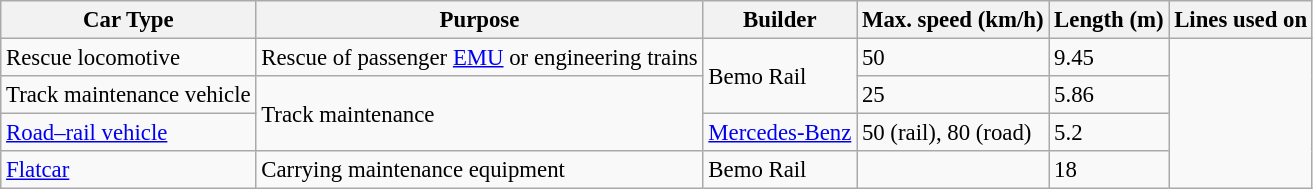<table class="wikitable sortable" style="font-size: 95%;" |>
<tr>
<th>Car Type</th>
<th>Purpose</th>
<th>Builder</th>
<th>Max. speed (km/h)</th>
<th>Length (m)</th>
<th>Lines used on</th>
</tr>
<tr>
<td>Rescue locomotive</td>
<td>Rescue of passenger <a href='#'>EMU</a> or engineering trains</td>
<td rowspan="2">Bemo Rail</td>
<td>50</td>
<td>9.45</td>
<td rowspan="4"></td>
</tr>
<tr>
<td>Track maintenance vehicle</td>
<td rowspan="2">Track maintenance</td>
<td>25</td>
<td>5.86</td>
</tr>
<tr>
<td><a href='#'>Road–rail vehicle</a></td>
<td><a href='#'>Mercedes-Benz</a></td>
<td>50 (rail), 80 (road)</td>
<td>5.2</td>
</tr>
<tr>
<td><a href='#'>Flatcar</a></td>
<td>Carrying maintenance equipment</td>
<td>Bemo Rail</td>
<td></td>
<td>18</td>
</tr>
</table>
